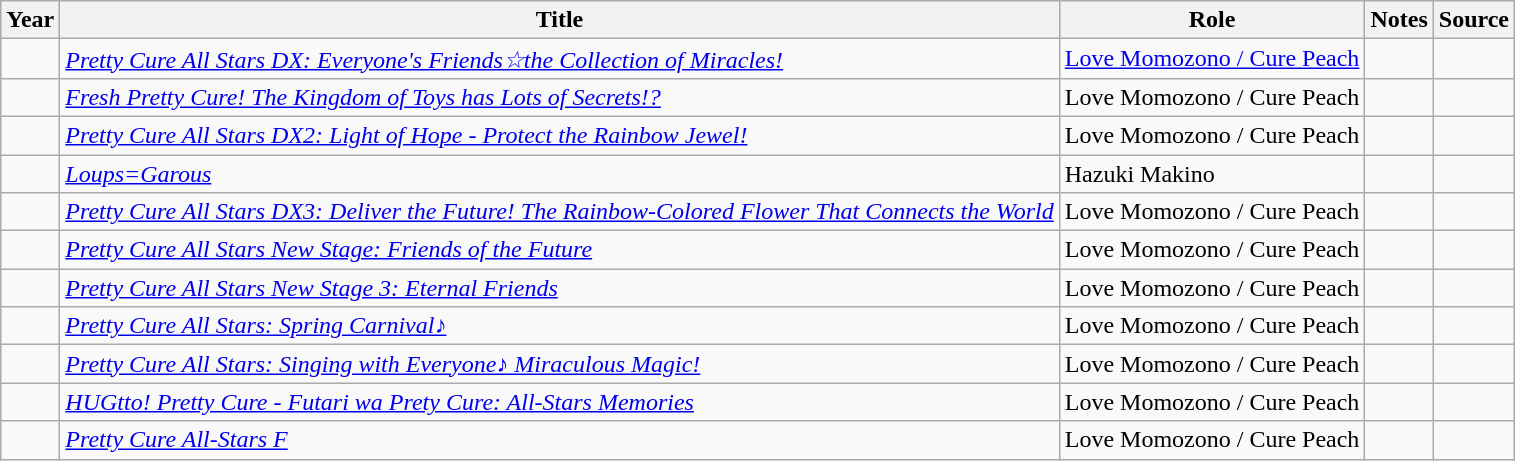<table class="wikitable sortable plainrowheaders">
<tr>
<th>Year</th>
<th>Title</th>
<th>Role</th>
<th class="unsortable">Notes</th>
<th class="unsortable">Source</th>
</tr>
<tr>
<td></td>
<td><em><a href='#'>Pretty Cure All Stars DX: Everyone's Friends☆the Collection of Miracles!</a></em></td>
<td><a href='#'>Love Momozono / Cure Peach</a></td>
<td></td>
<td></td>
</tr>
<tr>
<td></td>
<td><em><a href='#'>Fresh Pretty Cure! The Kingdom of Toys has Lots of Secrets!?</a></em></td>
<td>Love Momozono / Cure Peach</td>
<td></td>
<td></td>
</tr>
<tr>
<td></td>
<td><em><a href='#'>Pretty Cure All Stars DX2: Light of Hope - Protect the Rainbow Jewel!</a></em></td>
<td>Love Momozono / Cure Peach</td>
<td></td>
<td></td>
</tr>
<tr>
<td></td>
<td><em><a href='#'>Loups=Garous</a></em></td>
<td>Hazuki Makino</td>
<td></td>
<td></td>
</tr>
<tr>
<td></td>
<td><em><a href='#'>Pretty Cure All Stars DX3: Deliver the Future! The Rainbow-Colored Flower That Connects the World</a></em></td>
<td>Love Momozono / Cure Peach</td>
<td></td>
<td></td>
</tr>
<tr>
<td></td>
<td><em><a href='#'>Pretty Cure All Stars New Stage: Friends of the Future</a></em></td>
<td>Love Momozono / Cure Peach</td>
<td></td>
<td></td>
</tr>
<tr>
<td></td>
<td><em><a href='#'>Pretty Cure All Stars New Stage 3: Eternal Friends</a></em></td>
<td>Love Momozono / Cure Peach</td>
<td></td>
<td></td>
</tr>
<tr>
<td></td>
<td><em><a href='#'>Pretty Cure All Stars: Spring Carnival♪</a></em></td>
<td>Love Momozono / Cure Peach</td>
<td></td>
<td></td>
</tr>
<tr>
<td></td>
<td><em><a href='#'>Pretty Cure All Stars: Singing with Everyone♪ Miraculous Magic!</a></em></td>
<td>Love Momozono / Cure Peach</td>
<td></td>
<td></td>
</tr>
<tr>
<td></td>
<td><em><a href='#'>HUGtto! Pretty Cure - Futari wa Prety Cure: All-Stars Memories</a></em></td>
<td>Love Momozono / Cure Peach</td>
<td></td>
<td></td>
</tr>
<tr>
<td></td>
<td><em><a href='#'>Pretty Cure All-Stars F</a></em></td>
<td>Love Momozono / Cure Peach</td>
<td></td>
<td></td>
</tr>
</table>
